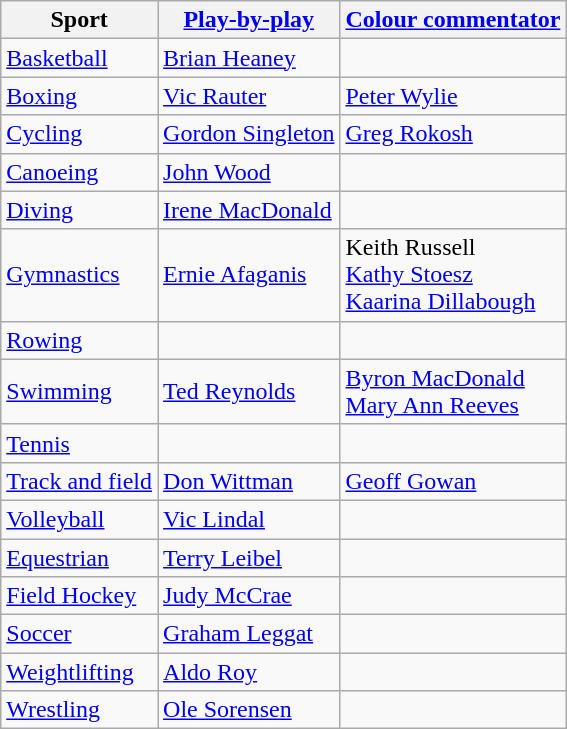<table class="wikitable">
<tr>
<th>Sport</th>
<th><a href='#'>Play-by-play</a></th>
<th><a href='#'>Colour commentator</a></th>
</tr>
<tr>
<td><a href='#'>Basketball</a></td>
<td><a href='#'>Brian Heaney</a></td>
<td></td>
</tr>
<tr>
<td><a href='#'>Boxing</a></td>
<td><a href='#'>Vic Rauter</a></td>
<td><a href='#'>Peter Wylie</a></td>
</tr>
<tr>
<td><a href='#'>Cycling</a></td>
<td><a href='#'>Gordon Singleton</a></td>
<td><a href='#'>Greg Rokosh</a></td>
</tr>
<tr>
<td><a href='#'>Canoeing</a></td>
<td><a href='#'>John Wood</a></td>
<td></td>
</tr>
<tr>
<td><a href='#'>Diving</a></td>
<td><a href='#'>Irene MacDonald</a></td>
<td></td>
</tr>
<tr>
<td><a href='#'>Gymnastics</a></td>
<td><a href='#'>Ernie Afaganis</a></td>
<td>Keith Russell <br><a href='#'>Kathy Stoesz</a> <br><a href='#'>Kaarina Dillabough</a></td>
</tr>
<tr>
<td><a href='#'>Rowing</a></td>
<td></td>
<td></td>
</tr>
<tr>
<td><a href='#'>Swimming</a></td>
<td><a href='#'>Ted Reynolds</a></td>
<td><a href='#'>Byron MacDonald</a> <br><a href='#'>Mary Ann Reeves</a></td>
</tr>
<tr>
<td><a href='#'>Tennis</a></td>
<td></td>
<td></td>
</tr>
<tr>
<td><a href='#'>Track and field</a></td>
<td><a href='#'>Don Wittman</a></td>
<td><a href='#'>Geoff Gowan</a></td>
</tr>
<tr>
<td><a href='#'>Volleyball</a></td>
<td><a href='#'>Vic Lindal</a></td>
<td></td>
</tr>
<tr>
<td><a href='#'>Equestrian</a></td>
<td><a href='#'>Terry Leibel</a></td>
<td></td>
</tr>
<tr>
<td><a href='#'>Field Hockey</a></td>
<td><a href='#'>Judy McCrae</a></td>
<td></td>
</tr>
<tr>
<td><a href='#'>Soccer</a></td>
<td><a href='#'>Graham Leggat</a></td>
<td></td>
</tr>
<tr>
<td><a href='#'>Weightlifting</a></td>
<td><a href='#'>Aldo Roy</a></td>
<td></td>
</tr>
<tr>
<td><a href='#'>Wrestling</a></td>
<td><a href='#'>Ole Sorensen</a></td>
<td></td>
</tr>
</table>
